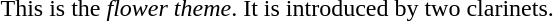<table>
<tr>
<td></td>
<td>This is the <em>flower theme</em>. It is introduced by two clarinets.</td>
</tr>
</table>
